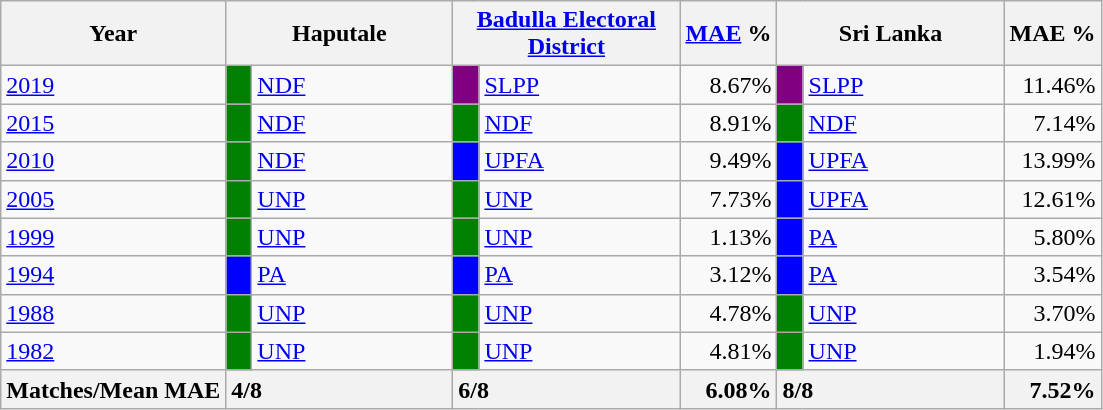<table class="wikitable">
<tr>
<th>Year</th>
<th colspan="2" width="144px">Haputale</th>
<th colspan="2" width="144px"><a href='#'>Badulla Electoral District</a></th>
<th><a href='#'>MAE</a> %</th>
<th colspan="2" width="144px">Sri Lanka</th>
<th>MAE %</th>
</tr>
<tr>
<td><a href='#'>2019</a></td>
<td style="background-color:green;" width="10px"></td>
<td style="text-align:left;"><a href='#'>NDF</a></td>
<td style="background-color:purple;" width="10px"></td>
<td style="text-align:left;"><a href='#'>SLPP</a></td>
<td style="text-align:right;">8.67%</td>
<td style="background-color:purple;" width="10px"></td>
<td style="text-align:left;"><a href='#'>SLPP</a></td>
<td style="text-align:right;">11.46%</td>
</tr>
<tr>
<td><a href='#'>2015</a></td>
<td style="background-color:green;" width="10px"></td>
<td style="text-align:left;"><a href='#'>NDF</a></td>
<td style="background-color:green;" width="10px"></td>
<td style="text-align:left;"><a href='#'>NDF</a></td>
<td style="text-align:right;">8.91%</td>
<td style="background-color:green;" width="10px"></td>
<td style="text-align:left;"><a href='#'>NDF</a></td>
<td style="text-align:right;">7.14%</td>
</tr>
<tr>
<td><a href='#'>2010</a></td>
<td style="background-color:green;" width="10px"></td>
<td style="text-align:left;"><a href='#'>NDF</a></td>
<td style="background-color:blue;" width="10px"></td>
<td style="text-align:left;"><a href='#'>UPFA</a></td>
<td style="text-align:right;">9.49%</td>
<td style="background-color:blue;" width="10px"></td>
<td style="text-align:left;"><a href='#'>UPFA</a></td>
<td style="text-align:right;">13.99%</td>
</tr>
<tr>
<td><a href='#'>2005</a></td>
<td style="background-color:green;" width="10px"></td>
<td style="text-align:left;"><a href='#'>UNP</a></td>
<td style="background-color:green;" width="10px"></td>
<td style="text-align:left;"><a href='#'>UNP</a></td>
<td style="text-align:right;">7.73%</td>
<td style="background-color:blue;" width="10px"></td>
<td style="text-align:left;"><a href='#'>UPFA</a></td>
<td style="text-align:right;">12.61%</td>
</tr>
<tr>
<td><a href='#'>1999</a></td>
<td style="background-color:green;" width="10px"></td>
<td style="text-align:left;"><a href='#'>UNP</a></td>
<td style="background-color:green;" width="10px"></td>
<td style="text-align:left;"><a href='#'>UNP</a></td>
<td style="text-align:right;">1.13%</td>
<td style="background-color:blue;" width="10px"></td>
<td style="text-align:left;"><a href='#'>PA</a></td>
<td style="text-align:right;">5.80%</td>
</tr>
<tr>
<td><a href='#'>1994</a></td>
<td style="background-color:blue;" width="10px"></td>
<td style="text-align:left;"><a href='#'>PA</a></td>
<td style="background-color:blue;" width="10px"></td>
<td style="text-align:left;"><a href='#'>PA</a></td>
<td style="text-align:right;">3.12%</td>
<td style="background-color:blue;" width="10px"></td>
<td style="text-align:left;"><a href='#'>PA</a></td>
<td style="text-align:right;">3.54%</td>
</tr>
<tr>
<td><a href='#'>1988</a></td>
<td style="background-color:green;" width="10px"></td>
<td style="text-align:left;"><a href='#'>UNP</a></td>
<td style="background-color:green;" width="10px"></td>
<td style="text-align:left;"><a href='#'>UNP</a></td>
<td style="text-align:right;">4.78%</td>
<td style="background-color:green;" width="10px"></td>
<td style="text-align:left;"><a href='#'>UNP</a></td>
<td style="text-align:right;">3.70%</td>
</tr>
<tr>
<td><a href='#'>1982</a></td>
<td style="background-color:green;" width="10px"></td>
<td style="text-align:left;"><a href='#'>UNP</a></td>
<td style="background-color:green;" width="10px"></td>
<td style="text-align:left;"><a href='#'>UNP</a></td>
<td style="text-align:right;">4.81%</td>
<td style="background-color:green;" width="10px"></td>
<td style="text-align:left;"><a href='#'>UNP</a></td>
<td style="text-align:right;">1.94%</td>
</tr>
<tr>
<th>Matches/Mean MAE</th>
<th style="text-align:left;"colspan="2" width="144px">4/8</th>
<th style="text-align:left;"colspan="2" width="144px">6/8</th>
<th style="text-align:right;">6.08%</th>
<th style="text-align:left;"colspan="2" width="144px">8/8</th>
<th style="text-align:right;">7.52%</th>
</tr>
</table>
